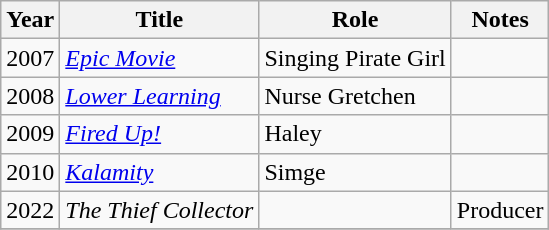<table class="wikitable sortable">
<tr>
<th>Year</th>
<th>Title</th>
<th>Role</th>
<th>Notes</th>
</tr>
<tr>
<td>2007</td>
<td><em><a href='#'>Epic Movie</a></em></td>
<td>Singing Pirate Girl</td>
<td></td>
</tr>
<tr>
<td>2008</td>
<td><em><a href='#'>Lower Learning</a></em></td>
<td>Nurse Gretchen</td>
<td></td>
</tr>
<tr>
<td>2009</td>
<td><em><a href='#'>Fired Up!</a></em></td>
<td>Haley</td>
<td></td>
</tr>
<tr>
<td>2010</td>
<td><a href='#'><em>Kalamity</em></a></td>
<td>Simge</td>
<td></td>
</tr>
<tr>
<td>2022</td>
<td><em>The Thief Collector</em></td>
<td></td>
<td>Producer</td>
</tr>
<tr>
</tr>
</table>
